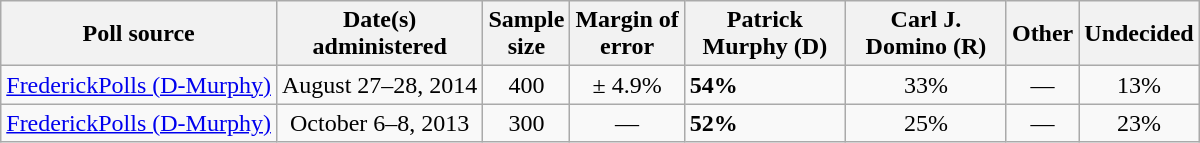<table class="wikitable">
<tr>
<th>Poll source</th>
<th>Date(s)<br>administered</th>
<th>Sample<br>size</th>
<th>Margin of<br>error</th>
<th style="width:100px;">Patrick<br>Murphy (D)</th>
<th style="width:100px;">Carl J.<br>Domino (R)</th>
<th>Other</th>
<th>Undecided</th>
</tr>
<tr>
<td><a href='#'>FrederickPolls (D-Murphy)</a></td>
<td align=center>August 27–28, 2014</td>
<td align=center>400</td>
<td align=center>± 4.9%</td>
<td><strong>54%</strong></td>
<td align=center>33%</td>
<td align=center>—</td>
<td align=center>13%</td>
</tr>
<tr>
<td><a href='#'>FrederickPolls (D-Murphy)</a></td>
<td align=center>October 6–8, 2013</td>
<td align=center>300</td>
<td align=center>—</td>
<td><strong>52%</strong></td>
<td align=center>25%</td>
<td align=center>—</td>
<td align=center>23%</td>
</tr>
</table>
